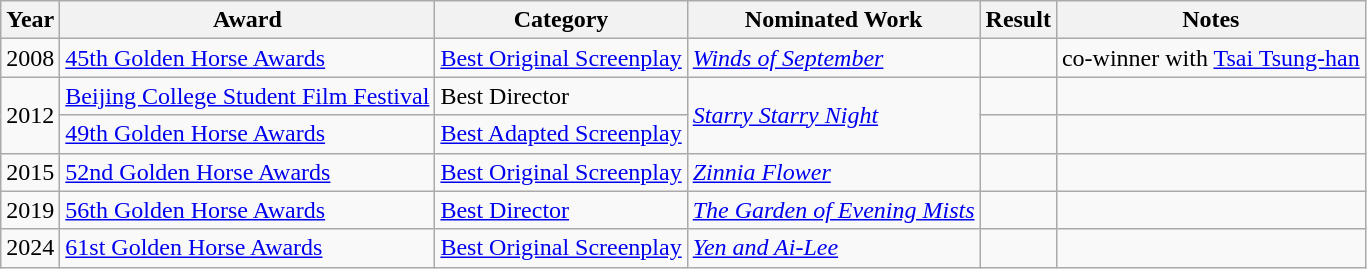<table class="wikitable">
<tr>
<th>Year</th>
<th>Award</th>
<th>Category</th>
<th>Nominated Work</th>
<th>Result</th>
<th>Notes</th>
</tr>
<tr>
<td>2008</td>
<td><a href='#'>45th Golden Horse Awards</a></td>
<td><a href='#'>Best Original Screenplay</a></td>
<td><em><a href='#'>Winds of September</a></em></td>
<td></td>
<td>co-winner with <a href='#'>Tsai Tsung-han</a></td>
</tr>
<tr>
<td rowspan="2">2012</td>
<td><a href='#'>Beijing College Student Film Festival</a></td>
<td>Best Director</td>
<td rowspan="2"><a href='#'><em>Starry Starry Night</em></a></td>
<td></td>
<td></td>
</tr>
<tr>
<td><a href='#'>49th Golden Horse Awards</a></td>
<td><a href='#'>Best Adapted Screenplay</a></td>
<td></td>
<td></td>
</tr>
<tr>
<td>2015</td>
<td><a href='#'>52nd Golden Horse Awards</a></td>
<td><a href='#'>Best Original Screenplay</a></td>
<td><em><a href='#'>Zinnia Flower</a></em></td>
<td></td>
<td></td>
</tr>
<tr>
<td>2019</td>
<td><a href='#'>56th Golden Horse Awards</a></td>
<td><a href='#'>Best Director</a></td>
<td><em><a href='#'>The Garden of Evening Mists</a></em></td>
<td></td>
<td></td>
</tr>
<tr>
<td>2024</td>
<td><a href='#'>61st Golden Horse Awards</a></td>
<td><a href='#'>Best Original Screenplay</a></td>
<td><em><a href='#'>Yen and Ai-Lee</a></em></td>
<td></td>
<td></td>
</tr>
</table>
